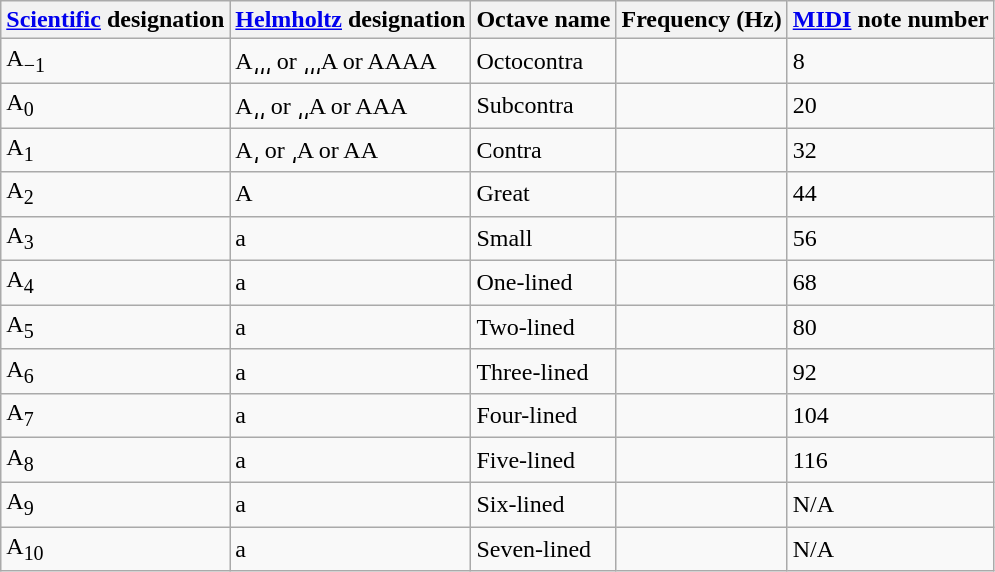<table class="wikitable">
<tr>
<th><a href='#'>Scientific</a> designation</th>
<th><a href='#'>Helmholtz</a> designation</th>
<th>Octave name</th>
<th>Frequency (Hz)</th>
<th><a href='#'>MIDI</a> note  number</th>
</tr>
<tr>
<td>A<sub>−1</sub></td>
<td>A͵͵͵ or ͵͵͵A or AAAA</td>
<td>Octocontra</td>
<td align="right"></td>
<td>8</td>
</tr>
<tr>
<td>A<sub>0</sub></td>
<td>A͵͵ or ͵͵A or AAA</td>
<td>Subcontra</td>
<td align="right"></td>
<td>20</td>
</tr>
<tr>
<td>A<sub>1</sub></td>
<td>A͵ or ͵A or AA</td>
<td>Contra</td>
<td align="right"></td>
<td>32</td>
</tr>
<tr>
<td>A<sub>2</sub></td>
<td>A</td>
<td>Great</td>
<td align="right"></td>
<td>44</td>
</tr>
<tr>
<td>A<sub>3</sub></td>
<td>a</td>
<td>Small</td>
<td align="right"></td>
<td>56</td>
</tr>
<tr>
<td>A<sub>4</sub></td>
<td>a</td>
<td>One-lined</td>
<td align="right"></td>
<td>68</td>
</tr>
<tr>
<td>A<sub>5</sub></td>
<td>a</td>
<td>Two-lined</td>
<td align="right"></td>
<td>80</td>
</tr>
<tr>
<td>A<sub>6</sub></td>
<td>a</td>
<td>Three-lined</td>
<td align="right"></td>
<td>92</td>
</tr>
<tr>
<td>A<sub>7</sub></td>
<td>a</td>
<td>Four-lined</td>
<td align="right"></td>
<td>104</td>
</tr>
<tr>
<td>A<sub>8</sub></td>
<td>a</td>
<td>Five-lined</td>
<td align="right"></td>
<td>116</td>
</tr>
<tr>
<td>A<sub>9</sub></td>
<td>a</td>
<td>Six-lined</td>
<td align="right"></td>
<td>N/A</td>
</tr>
<tr>
<td>A<sub>10</sub></td>
<td>a</td>
<td>Seven-lined</td>
<td align="right"></td>
<td>N/A</td>
</tr>
</table>
